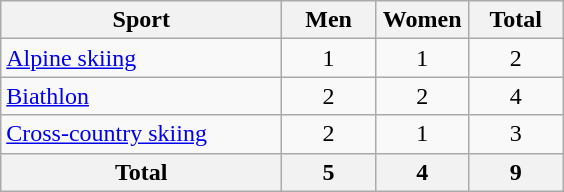<table class="wikitable sortable" style="text-align:center;">
<tr>
<th width=180>Sport</th>
<th width=55>Men</th>
<th width=55>Women</th>
<th width=55>Total</th>
</tr>
<tr>
<td align=left><a href='#'>Alpine skiing</a></td>
<td>1</td>
<td>1</td>
<td>2</td>
</tr>
<tr>
<td align=left><a href='#'>Biathlon</a></td>
<td>2</td>
<td>2</td>
<td>4</td>
</tr>
<tr>
<td align=left><a href='#'>Cross-country skiing</a></td>
<td>2</td>
<td>1</td>
<td>3</td>
</tr>
<tr>
<th>Total</th>
<th>5</th>
<th>4</th>
<th>9</th>
</tr>
</table>
